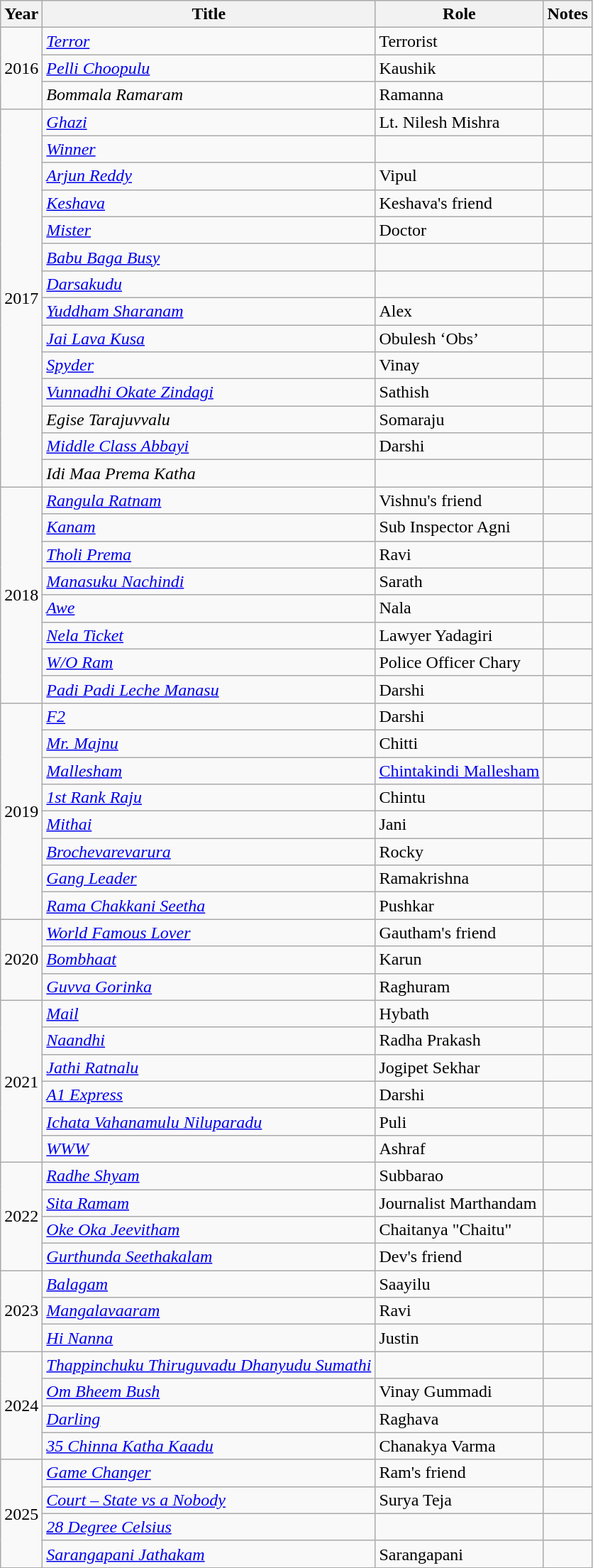<table class="wikitable sortable">
<tr>
<th>Year</th>
<th>Title</th>
<th>Role</th>
<th class="unsortable">Notes</th>
</tr>
<tr>
<td rowspan="3">2016</td>
<td><em><a href='#'>Terror</a></em></td>
<td>Terrorist</td>
<td></td>
</tr>
<tr>
<td><em><a href='#'>Pelli Choopulu</a></em></td>
<td>Kaushik</td>
<td></td>
</tr>
<tr>
<td><em>Bommala Ramaram</em></td>
<td>Ramanna</td>
<td></td>
</tr>
<tr>
<td rowspan="14">2017</td>
<td><em><a href='#'>Ghazi</a></em></td>
<td>Lt. Nilesh Mishra</td>
<td></td>
</tr>
<tr>
<td><em><a href='#'>Winner</a></em></td>
<td></td>
<td></td>
</tr>
<tr>
<td><em><a href='#'>Arjun Reddy</a></em></td>
<td>Vipul</td>
<td></td>
</tr>
<tr>
<td><em><a href='#'>Keshava</a></em></td>
<td>Keshava's friend</td>
<td></td>
</tr>
<tr>
<td><em><a href='#'>Mister</a></em></td>
<td>Doctor</td>
<td></td>
</tr>
<tr>
<td><em><a href='#'>Babu Baga Busy</a></em></td>
<td></td>
<td></td>
</tr>
<tr>
<td><em><a href='#'>Darsakudu</a></em></td>
<td></td>
<td></td>
</tr>
<tr>
<td><em><a href='#'>Yuddham Sharanam</a></em></td>
<td>Alex</td>
<td></td>
</tr>
<tr>
<td><em><a href='#'>Jai Lava Kusa</a></em></td>
<td>Obulesh ‘Obs’</td>
<td></td>
</tr>
<tr>
<td><em><a href='#'>Spyder</a></em></td>
<td>Vinay</td>
<td></td>
</tr>
<tr>
<td><em><a href='#'>Vunnadhi Okate Zindagi</a></em></td>
<td>Sathish</td>
<td></td>
</tr>
<tr>
<td><em>Egise Tarajuvvalu</em></td>
<td>Somaraju</td>
<td></td>
</tr>
<tr>
<td><em><a href='#'>Middle Class Abbayi</a></em></td>
<td>Darshi</td>
<td></td>
</tr>
<tr>
<td><em>Idi Maa Prema Katha</em></td>
<td></td>
<td></td>
</tr>
<tr>
<td rowspan="8">2018</td>
<td><em><a href='#'>Rangula Ratnam</a></em></td>
<td>Vishnu's friend</td>
<td></td>
</tr>
<tr>
<td><em><a href='#'>Kanam</a></em></td>
<td>Sub Inspector Agni</td>
<td></td>
</tr>
<tr>
<td><em><a href='#'>Tholi Prema</a></em></td>
<td>Ravi</td>
<td></td>
</tr>
<tr>
<td><em><a href='#'>Manasuku Nachindi</a></em></td>
<td>Sarath</td>
<td></td>
</tr>
<tr>
<td><em><a href='#'>Awe</a></em></td>
<td>Nala</td>
<td></td>
</tr>
<tr>
<td><em><a href='#'>Nela Ticket</a></em></td>
<td>Lawyer Yadagiri</td>
<td></td>
</tr>
<tr>
<td><em><a href='#'>W/O Ram</a></em></td>
<td>Police Officer Chary</td>
<td></td>
</tr>
<tr>
<td><em><a href='#'>Padi Padi Leche Manasu</a></em></td>
<td>Darshi</td>
<td></td>
</tr>
<tr>
<td rowspan="8">2019</td>
<td><em><a href='#'>F2</a></em></td>
<td>Darshi</td>
<td></td>
</tr>
<tr>
<td><em><a href='#'>Mr. Majnu</a></em></td>
<td>Chitti</td>
<td></td>
</tr>
<tr>
<td><em><a href='#'>Mallesham</a></em></td>
<td><a href='#'>Chintakindi Mallesham</a></td>
<td></td>
</tr>
<tr>
<td><em><a href='#'>1st Rank Raju</a></em></td>
<td>Chintu</td>
<td></td>
</tr>
<tr>
<td><em><a href='#'>Mithai</a></em></td>
<td>Jani</td>
<td></td>
</tr>
<tr>
<td><em><a href='#'>Brochevarevarura</a></em></td>
<td>Rocky</td>
<td></td>
</tr>
<tr>
<td><em><a href='#'>Gang Leader</a></em></td>
<td>Ramakrishna</td>
<td></td>
</tr>
<tr>
<td><em><a href='#'>Rama Chakkani Seetha</a></em></td>
<td>Pushkar</td>
<td></td>
</tr>
<tr>
<td rowspan="3">2020</td>
<td><em><a href='#'>World Famous Lover</a></em></td>
<td>Gautham's friend</td>
<td></td>
</tr>
<tr>
<td><em><a href='#'>Bombhaat</a></em></td>
<td>Karun</td>
<td></td>
</tr>
<tr>
<td><em><a href='#'>Guvva Gorinka</a></em></td>
<td>Raghuram</td>
<td></td>
</tr>
<tr>
<td rowspan="6">2021</td>
<td><a href='#'><em>Mail</em></a></td>
<td>Hybath</td>
<td></td>
</tr>
<tr>
<td><em><a href='#'>Naandhi</a></em></td>
<td>Radha Prakash</td>
<td></td>
</tr>
<tr>
<td><em><a href='#'>Jathi Ratnalu</a></em></td>
<td>Jogipet Sekhar</td>
<td></td>
</tr>
<tr>
<td><em><a href='#'>A1 Express</a></em></td>
<td>Darshi</td>
<td></td>
</tr>
<tr>
<td><em><a href='#'>Ichata Vahanamulu Niluparadu</a></em></td>
<td>Puli</td>
<td></td>
</tr>
<tr>
<td><em><a href='#'>WWW</a></em></td>
<td>Ashraf</td>
<td></td>
</tr>
<tr>
<td rowspan="4">2022</td>
<td><em><a href='#'>Radhe Shyam</a></em></td>
<td>Subbarao</td>
<td></td>
</tr>
<tr>
<td><em><a href='#'>Sita Ramam</a></em></td>
<td>Journalist Marthandam</td>
<td></td>
</tr>
<tr>
<td><em><a href='#'>Oke Oka Jeevitham</a></em></td>
<td>Chaitanya "Chaitu"</td>
<td></td>
</tr>
<tr>
<td><em><a href='#'>Gurthunda Seethakalam</a></em></td>
<td>Dev's friend</td>
<td></td>
</tr>
<tr>
<td rowspan="3">2023</td>
<td><em><a href='#'>Balagam</a></em></td>
<td>Saayilu</td>
<td></td>
</tr>
<tr>
<td><em><a href='#'>Mangalavaaram</a></em></td>
<td>Ravi</td>
<td></td>
</tr>
<tr>
<td><em><a href='#'>Hi Nanna</a></em></td>
<td>Justin</td>
<td></td>
</tr>
<tr>
<td rowspan="4">2024</td>
<td><em><a href='#'>Thappinchuku Thiruguvadu Dhanyudu Sumathi</a></em></td>
<td></td>
<td></td>
</tr>
<tr>
<td><em><a href='#'>Om Bheem Bush</a></em></td>
<td>Vinay Gummadi</td>
<td></td>
</tr>
<tr>
<td><a href='#'><em>Darling</em></a></td>
<td>Raghava</td>
<td></td>
</tr>
<tr>
<td><em><a href='#'>35 Chinna Katha Kaadu</a></em></td>
<td>Chanakya Varma</td>
<td></td>
</tr>
<tr>
<td rowspan="4">2025</td>
<td><a href='#'><em>Game Changer</em></a></td>
<td>Ram's friend</td>
<td></td>
</tr>
<tr>
<td><a href='#'><em>Court – State vs a Nobody</em></a></td>
<td>Surya Teja</td>
<td></td>
</tr>
<tr>
<td><a href='#'><em>28 Degree Celsius</em></a></td>
<td></td>
<td></td>
</tr>
<tr>
<td><em><a href='#'>Sarangapani Jathakam</a></em></td>
<td>Sarangapani</td>
<td></td>
</tr>
</table>
